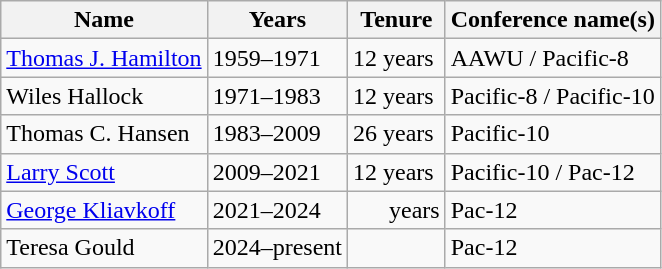<table class="wikitable sortable">
<tr>
<th>Name</th>
<th>Years</th>
<th>Tenure</th>
<th>Conference name(s)</th>
</tr>
<tr>
<td><a href='#'>Thomas J. Hamilton</a></td>
<td>1959–1971</td>
<td align=right>12 years </td>
<td>AAWU / Pacific-8</td>
</tr>
<tr>
<td>Wiles Hallock</td>
<td>1971–1983</td>
<td align=right>12 years </td>
<td>Pacific-8 / Pacific-10</td>
</tr>
<tr>
<td>Thomas C. Hansen</td>
<td>1983–2009</td>
<td align=right>26 years </td>
<td>Pacific-10</td>
</tr>
<tr>
<td><a href='#'>Larry Scott</a></td>
<td>2009–2021</td>
<td align=right>12 years </td>
<td>Pacific-10 / Pac-12</td>
</tr>
<tr>
<td><a href='#'>George Kliavkoff</a></td>
<td>2021–2024</td>
<td align=right> years</td>
<td>Pac-12</td>
</tr>
<tr>
<td>Teresa Gould</td>
<td>2024–present</td>
<td align="right"></td>
<td>Pac-12</td>
</tr>
</table>
